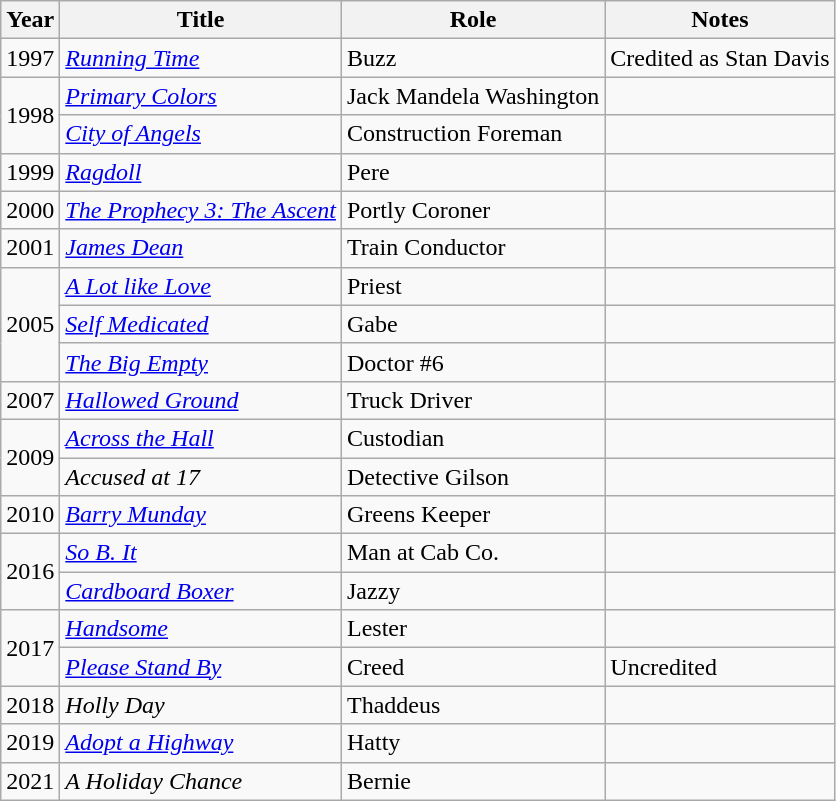<table class="wikitable plainrowheaders sortable">
<tr>
<th scope="col">Year</th>
<th scope="col">Title</th>
<th scope="col">Role</th>
<th scope="col" class="unsortable">Notes</th>
</tr>
<tr>
<td>1997</td>
<td><em><a href='#'>Running Time</a></em></td>
<td>Buzz</td>
<td>Credited as Stan Davis</td>
</tr>
<tr>
<td rowspan="2">1998</td>
<td><em><a href='#'>Primary Colors</a></em></td>
<td>Jack Mandela Washington</td>
<td></td>
</tr>
<tr>
<td><em><a href='#'>City of Angels</a></em></td>
<td>Construction Foreman</td>
<td></td>
</tr>
<tr>
<td>1999</td>
<td><em><a href='#'>Ragdoll</a></em></td>
<td>Pere</td>
<td></td>
</tr>
<tr>
<td>2000</td>
<td><em><a href='#'>The Prophecy 3: The Ascent</a></em></td>
<td>Portly Coroner</td>
<td></td>
</tr>
<tr>
<td>2001</td>
<td><em><a href='#'>James Dean</a></em></td>
<td>Train Conductor</td>
<td></td>
</tr>
<tr>
<td rowspan="3">2005</td>
<td><em><a href='#'>A Lot like Love</a></em></td>
<td>Priest</td>
<td></td>
</tr>
<tr>
<td><em><a href='#'>Self Medicated</a></em></td>
<td>Gabe</td>
<td></td>
</tr>
<tr>
<td><em><a href='#'>The Big Empty</a></em></td>
<td>Doctor #6</td>
<td></td>
</tr>
<tr>
<td>2007</td>
<td><em><a href='#'>Hallowed Ground</a></em></td>
<td>Truck Driver</td>
<td></td>
</tr>
<tr>
<td rowspan="2">2009</td>
<td><em><a href='#'>Across the Hall</a></em></td>
<td>Custodian</td>
<td></td>
</tr>
<tr>
<td><em>Accused at 17</em></td>
<td>Detective Gilson</td>
<td></td>
</tr>
<tr>
<td>2010</td>
<td><em><a href='#'>Barry Munday</a></em></td>
<td>Greens Keeper</td>
<td></td>
</tr>
<tr>
<td rowspan="2">2016</td>
<td><em><a href='#'>So B. It</a></em></td>
<td>Man at Cab Co.</td>
<td></td>
</tr>
<tr>
<td><em><a href='#'>Cardboard Boxer</a></em></td>
<td>Jazzy</td>
<td></td>
</tr>
<tr>
<td rowspan="2">2017</td>
<td><em><a href='#'>Handsome</a></em></td>
<td>Lester</td>
<td></td>
</tr>
<tr>
<td><em><a href='#'>Please Stand By</a></em></td>
<td>Creed</td>
<td>Uncredited</td>
</tr>
<tr>
<td>2018</td>
<td><em>Holly Day</em></td>
<td>Thaddeus</td>
<td></td>
</tr>
<tr>
<td>2019</td>
<td><em><a href='#'>Adopt a Highway</a></em></td>
<td>Hatty</td>
<td></td>
</tr>
<tr>
<td>2021</td>
<td><em>A Holiday Chance</em></td>
<td>Bernie</td>
<td></td>
</tr>
</table>
